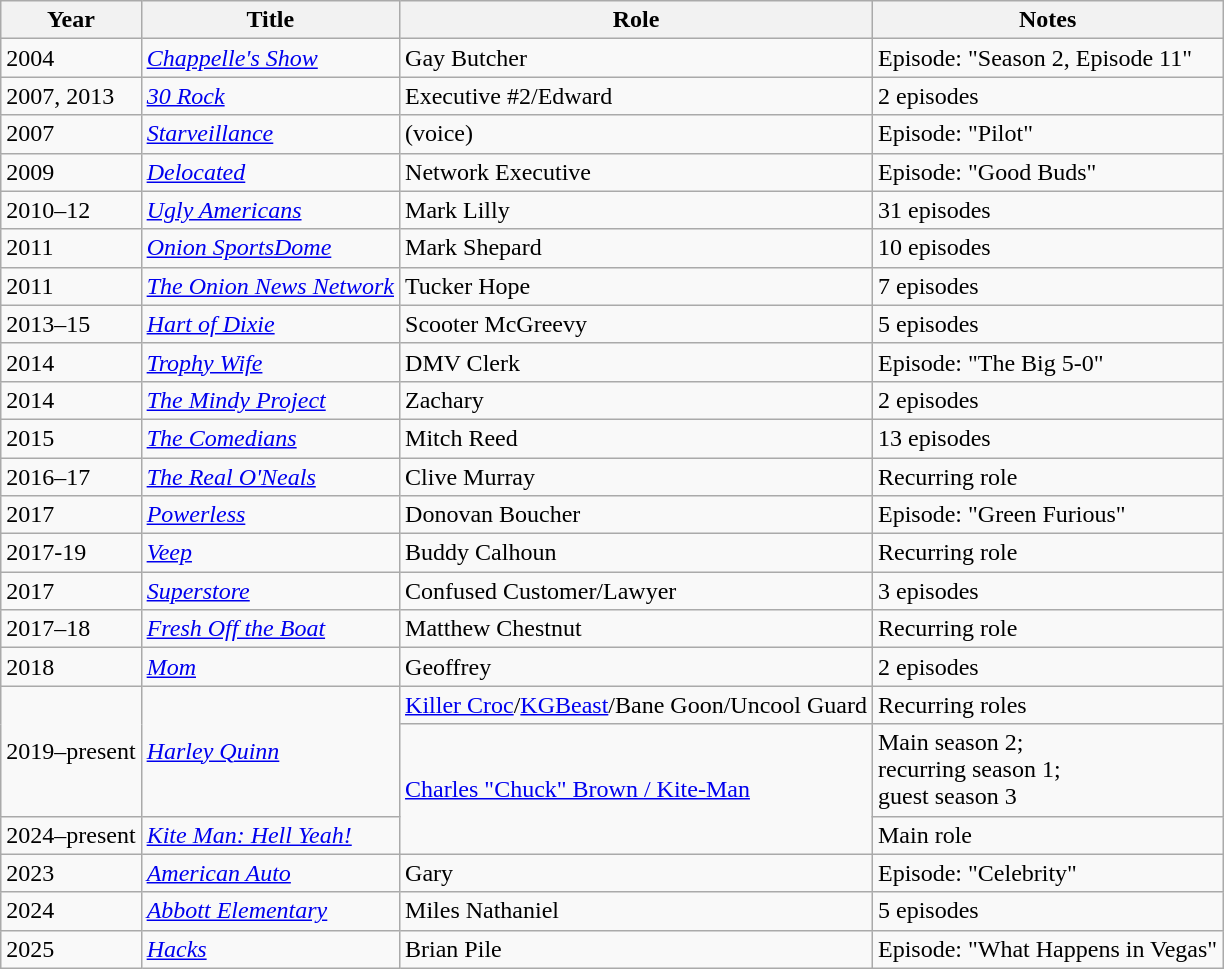<table class="wikitable sortable">
<tr>
<th>Year</th>
<th>Title</th>
<th>Role</th>
<th class="unsortable">Notes</th>
</tr>
<tr>
<td>2004</td>
<td><em><a href='#'>Chappelle's Show</a></em></td>
<td>Gay Butcher</td>
<td>Episode: "Season 2, Episode 11"</td>
</tr>
<tr>
<td>2007, 2013</td>
<td><em><a href='#'>30 Rock</a></em></td>
<td>Executive #2/Edward</td>
<td>2 episodes</td>
</tr>
<tr>
<td>2007</td>
<td><em><a href='#'>Starveillance</a></em></td>
<td>(voice)</td>
<td>Episode: "Pilot"</td>
</tr>
<tr>
<td>2009</td>
<td><em><a href='#'>Delocated</a></em></td>
<td>Network Executive</td>
<td>Episode: "Good Buds"</td>
</tr>
<tr>
<td>2010–12</td>
<td><em><a href='#'>Ugly Americans</a></em></td>
<td>Mark Lilly</td>
<td>31 episodes</td>
</tr>
<tr>
<td>2011</td>
<td><em><a href='#'>Onion SportsDome</a></em></td>
<td>Mark Shepard</td>
<td>10 episodes</td>
</tr>
<tr>
<td>2011</td>
<td><em><a href='#'>The Onion News Network</a></em></td>
<td>Tucker Hope</td>
<td>7 episodes</td>
</tr>
<tr>
<td>2013–15</td>
<td><em><a href='#'>Hart of Dixie</a></em></td>
<td>Scooter McGreevy</td>
<td>5 episodes</td>
</tr>
<tr>
<td>2014</td>
<td><em><a href='#'>Trophy Wife</a></em></td>
<td>DMV Clerk</td>
<td>Episode: "The Big 5-0"</td>
</tr>
<tr>
<td>2014</td>
<td><em><a href='#'>The Mindy Project</a></em></td>
<td>Zachary</td>
<td>2 episodes</td>
</tr>
<tr>
<td>2015</td>
<td><em><a href='#'>The Comedians</a></em></td>
<td>Mitch Reed</td>
<td>13 episodes</td>
</tr>
<tr>
<td>2016–17</td>
<td><em><a href='#'>The Real O'Neals</a></em></td>
<td>Clive Murray</td>
<td>Recurring role</td>
</tr>
<tr>
<td>2017</td>
<td><em><a href='#'>Powerless</a></em></td>
<td>Donovan Boucher</td>
<td>Episode: "Green Furious"</td>
</tr>
<tr>
<td>2017-19</td>
<td><em><a href='#'>Veep</a></em></td>
<td>Buddy Calhoun</td>
<td>Recurring role</td>
</tr>
<tr>
<td>2017</td>
<td><em><a href='#'>Superstore</a></em></td>
<td>Confused Customer/Lawyer</td>
<td>3 episodes</td>
</tr>
<tr>
<td>2017–18</td>
<td><em><a href='#'>Fresh Off the Boat</a></em></td>
<td>Matthew Chestnut</td>
<td>Recurring role</td>
</tr>
<tr>
<td>2018</td>
<td><em><a href='#'>Mom</a></em></td>
<td>Geoffrey</td>
<td>2 episodes</td>
</tr>
<tr>
<td rowspan="2">2019–present</td>
<td rowspan="2"><em><a href='#'>Harley Quinn</a></em></td>
<td><a href='#'>Killer Croc</a>/<a href='#'>KGBeast</a>/Bane Goon/Uncool Guard</td>
<td>Recurring roles</td>
</tr>
<tr>
<td rowspan="2"><a href='#'>Charles "Chuck" Brown / Kite-Man</a></td>
<td>Main season 2;<br>recurring season 1;<br>guest season 3</td>
</tr>
<tr>
<td>2024–present</td>
<td><em><a href='#'>Kite Man: Hell Yeah!</a></em></td>
<td>Main role</td>
</tr>
<tr>
<td>2023</td>
<td><em><a href='#'>American Auto</a></em></td>
<td>Gary</td>
<td>Episode: "Celebrity"</td>
</tr>
<tr>
<td>2024</td>
<td><em><a href='#'>Abbott Elementary</a></em></td>
<td>Miles Nathaniel</td>
<td>5 episodes</td>
</tr>
<tr>
<td>2025</td>
<td><em><a href='#'>Hacks</a></em></td>
<td>Brian Pile</td>
<td>Episode: "What Happens in Vegas"</td>
</tr>
</table>
